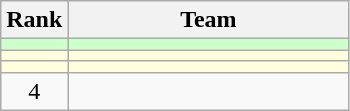<table class=wikitable style="text-align:center;">
<tr>
<th>Rank</th>
<th width=180>Team</th>
</tr>
<tr bgcolor=ccffcc>
<td></td>
<td align=left></td>
</tr>
<tr bgcolor=#ffffdd>
<td></td>
<td align=left></td>
</tr>
<tr bgcolor=#ffffdd>
<td></td>
<td align=left></td>
</tr>
<tr>
<td>4</td>
<td align=left></td>
</tr>
</table>
